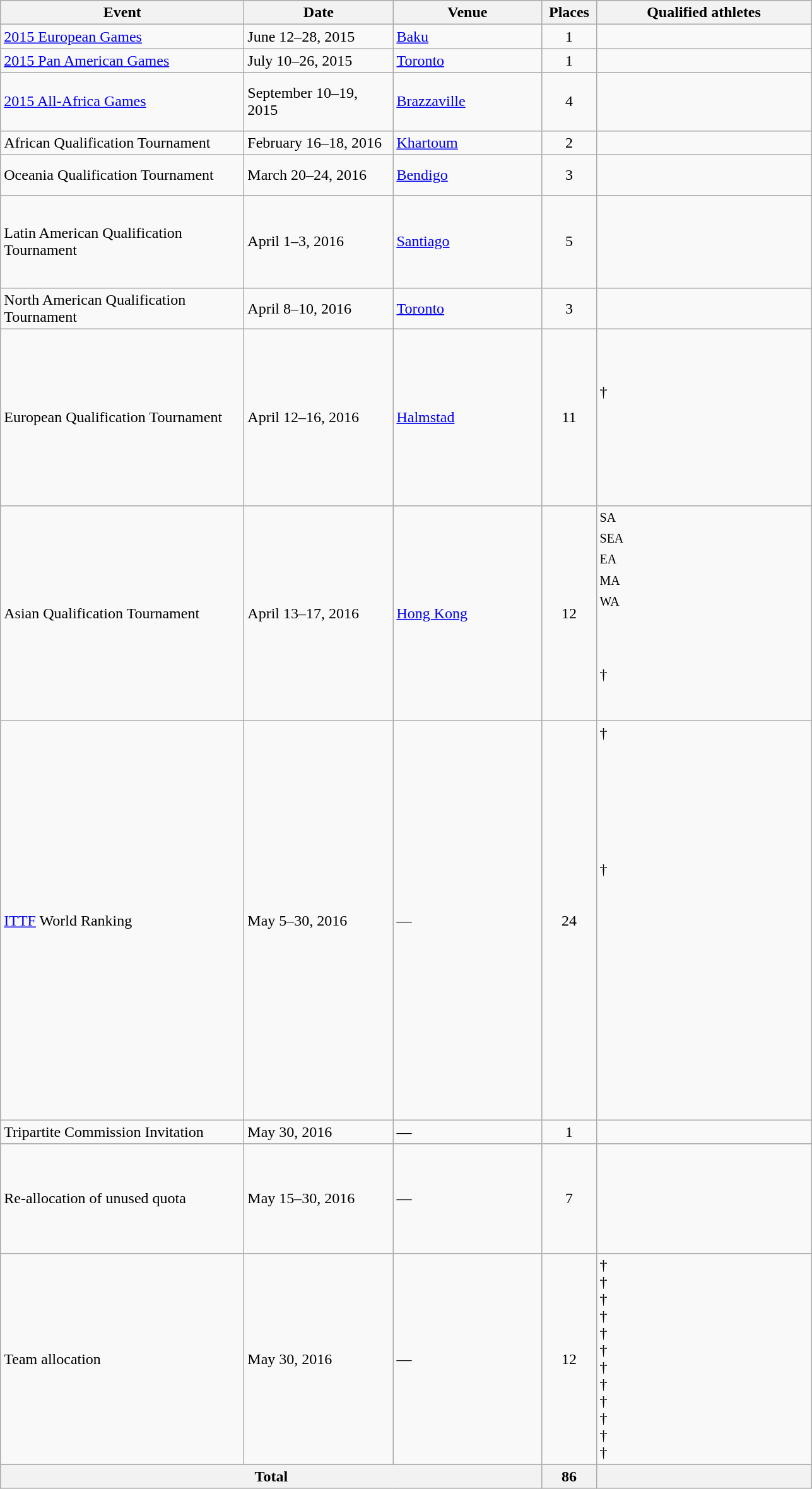<table class="wikitable" style="text-align:left; font-size:100%">
<tr>
<th width=250>Event</th>
<th width=150>Date</th>
<th width=150>Venue</th>
<th width=50>Places</th>
<th width=220>Qualified athletes</th>
</tr>
<tr>
<td><a href='#'>2015 European Games</a></td>
<td>June 12–28, 2015</td>
<td> <a href='#'>Baku</a></td>
<td align=center>1</td>
<td></td>
</tr>
<tr>
<td><a href='#'>2015 Pan American Games</a></td>
<td>July 10–26, 2015</td>
<td> <a href='#'>Toronto</a></td>
<td align=center>1</td>
<td></td>
</tr>
<tr>
<td><a href='#'>2015 All-Africa Games</a></td>
<td>September 10–19, 2015</td>
<td> <a href='#'>Brazzaville</a></td>
<td align=center>4</td>
<td><br><br><br></td>
</tr>
<tr>
<td>African Qualification Tournament</td>
<td>February 16–18, 2016</td>
<td> <a href='#'>Khartoum</a></td>
<td align=center>2</td>
<td><br></td>
</tr>
<tr>
<td>Oceania Qualification Tournament</td>
<td>March 20–24, 2016</td>
<td> <a href='#'>Bendigo</a></td>
<td align=center>3</td>
<td><br><br></td>
</tr>
<tr>
<td>Latin American Qualification Tournament</td>
<td>April 1–3, 2016</td>
<td> <a href='#'>Santiago</a></td>
<td align=center>5</td>
<td><br><br><br><br><br></td>
</tr>
<tr>
<td>North American Qualification Tournament</td>
<td>April 8–10, 2016</td>
<td> <a href='#'>Toronto</a></td>
<td align=center>3</td>
<td><br><br></td>
</tr>
<tr>
<td>European Qualification Tournament</td>
<td>April 12–16, 2016</td>
<td> <a href='#'>Halmstad</a></td>
<td align=center>11</td>
<td><br><br><br>†<br><br><br><br><br><br><br></td>
</tr>
<tr>
<td>Asian Qualification Tournament</td>
<td>April 13–17, 2016</td>
<td> <a href='#'>Hong Kong</a></td>
<td align=center>12</td>
<td><sup>SA</sup><br><sup>SEA</sup><br><sup>EA</sup><br><sup>MA</sup><br><sup>WA</sup><br><br><br><br>†<br><br><br></td>
</tr>
<tr>
<td><a href='#'>ITTF</a> World Ranking</td>
<td>May 5–30, 2016</td>
<td>—</td>
<td align=center>24</td>
<td>†<br><br><br><br><br><br><br><br>†<br><br><br><br><br><br><br><br><br><br><br><br><br><br><br></td>
</tr>
<tr>
<td>Tripartite Commission Invitation</td>
<td>May 30, 2016</td>
<td>—</td>
<td align=center>1</td>
<td></td>
</tr>
<tr>
<td>Re-allocation of unused quota</td>
<td>May 15–30, 2016</td>
<td>—</td>
<td align=center>7</td>
<td><br><br><br><br><br><br></td>
</tr>
<tr>
<td>Team allocation</td>
<td>May 30, 2016</td>
<td>—</td>
<td align=center>12</td>
<td>†<br>†<br>†<br>†<br>†<br>†<br>†<br>†<br>†<br>†<br>†<br>†</td>
</tr>
<tr>
<th colspan=3>Total</th>
<th>86</th>
<th></th>
</tr>
</table>
